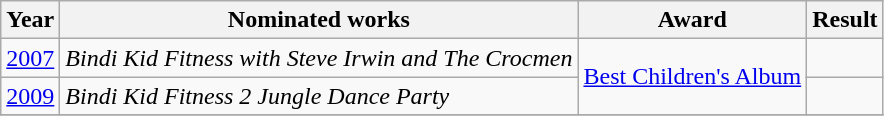<table class="wikitable">
<tr>
<th>Year</th>
<th>Nominated works</th>
<th>Award</th>
<th>Result</th>
</tr>
<tr>
<td><a href='#'>2007</a></td>
<td><em>Bindi Kid Fitness with Steve Irwin and The Crocmen</em></td>
<td rowspan="2"><a href='#'>Best Children's Album</a></td>
<td></td>
</tr>
<tr>
<td><a href='#'>2009</a></td>
<td><em>Bindi Kid Fitness 2 Jungle Dance Party</em></td>
<td></td>
</tr>
<tr>
</tr>
</table>
